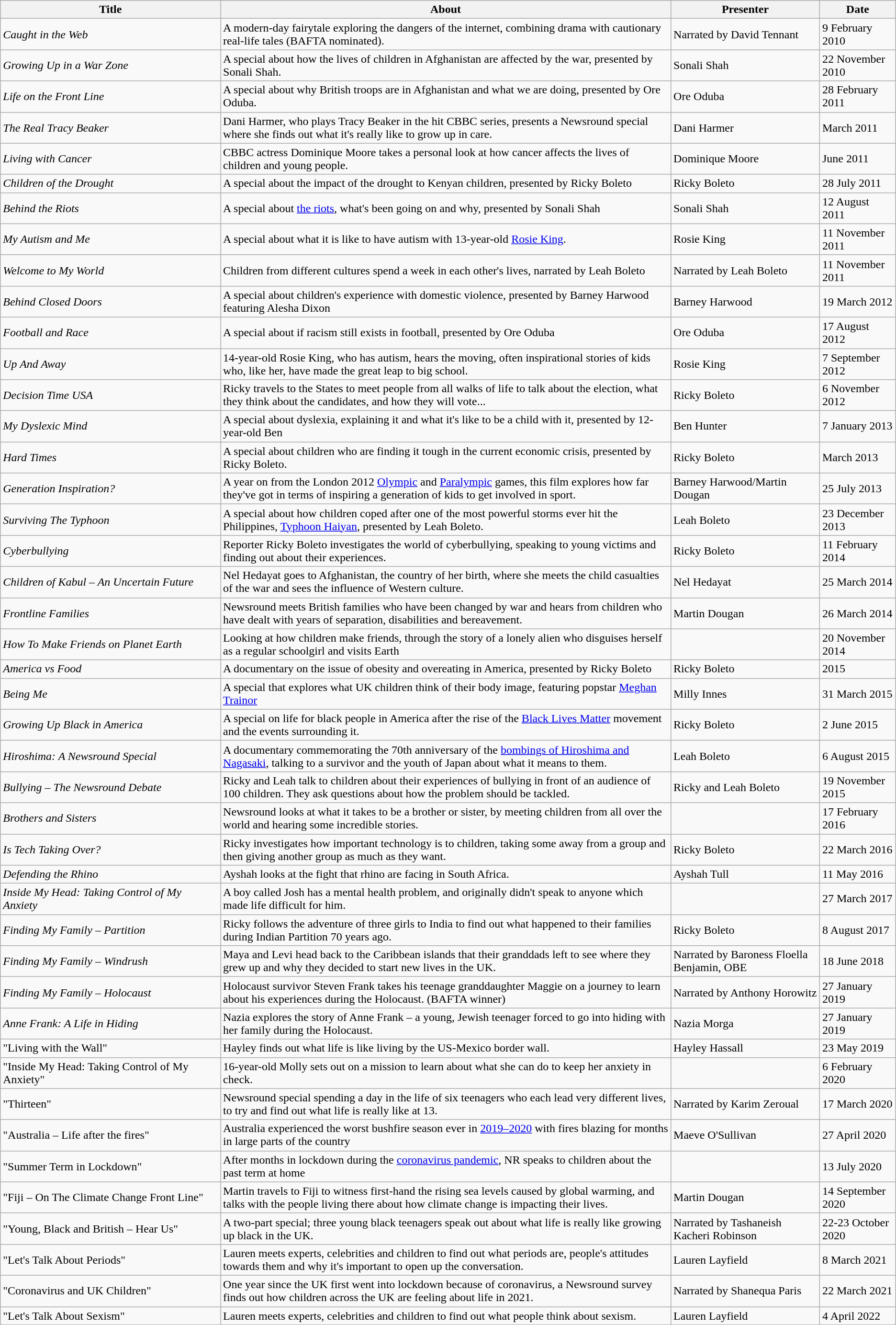<table class="wikitable">
<tr>
<th scope="col">Title</th>
<th scope="col">About</th>
<th scope="col">Presenter</th>
<th scope="col">Date</th>
</tr>
<tr>
<td><em>Caught in the Web</em></td>
<td>A modern-day fairytale exploring the dangers of the internet, combining drama with cautionary real-life tales (BAFTA nominated).</td>
<td>Narrated by David Tennant</td>
<td>9 February 2010</td>
</tr>
<tr>
<td><em>Growing Up in a War Zone</em></td>
<td>A special about how the lives of children in Afghanistan are affected by the war, presented by Sonali Shah.</td>
<td>Sonali Shah</td>
<td>22 November 2010</td>
</tr>
<tr>
<td><em>Life on the Front Line</em></td>
<td>A special about why British troops are in Afghanistan and what we are doing, presented by Ore Oduba.</td>
<td>Ore Oduba</td>
<td>28 February 2011</td>
</tr>
<tr>
<td><em>The Real Tracy Beaker</em></td>
<td>Dani Harmer, who plays Tracy Beaker in the hit CBBC series, presents a Newsround special where she finds out what it's really like to grow up in care.</td>
<td>Dani Harmer</td>
<td>March 2011</td>
</tr>
<tr>
<td><em>Living with Cancer</em></td>
<td>CBBC actress Dominique Moore takes a personal look at how cancer affects the lives of children and young people.</td>
<td>Dominique Moore</td>
<td>June 2011</td>
</tr>
<tr>
<td><em>Children of the Drought</em></td>
<td>A special about the impact of the drought to Kenyan children, presented by Ricky Boleto</td>
<td>Ricky Boleto</td>
<td>28 July 2011</td>
</tr>
<tr>
<td><em>Behind the Riots</em></td>
<td>A special about <a href='#'>the riots</a>, what's been going on and why, presented by Sonali Shah</td>
<td>Sonali Shah</td>
<td>12 August 2011</td>
</tr>
<tr>
<td><em>My Autism and Me</em></td>
<td>A special about what it is like to have autism with 13-year-old <a href='#'>Rosie King</a>.</td>
<td>Rosie King</td>
<td>11 November 2011</td>
</tr>
<tr>
<td><em>Welcome to My World</em></td>
<td>Children from different cultures spend a week in each other's lives, narrated by Leah Boleto</td>
<td>Narrated by Leah Boleto</td>
<td>11 November 2011</td>
</tr>
<tr>
<td><em>Behind Closed Doors</em></td>
<td>A special about children's experience with domestic violence, presented by Barney Harwood featuring Alesha Dixon</td>
<td>Barney Harwood</td>
<td>19 March 2012</td>
</tr>
<tr>
<td><em>Football and Race</em></td>
<td>A special about if racism still exists in football, presented by Ore Oduba</td>
<td>Ore Oduba</td>
<td>17 August 2012</td>
</tr>
<tr>
<td><em>Up And Away</em></td>
<td>14-year-old Rosie King, who has autism, hears the moving, often inspirational stories of kids who, like her, have made the great leap to big school.</td>
<td>Rosie King</td>
<td>7 September 2012</td>
</tr>
<tr>
<td><em>Decision Time USA</em></td>
<td>Ricky travels to the States to meet people from all walks of life to talk about the election, what they think about the candidates, and how they will vote...</td>
<td>Ricky Boleto</td>
<td>6 November 2012</td>
</tr>
<tr>
<td><em>My Dyslexic Mind</em></td>
<td>A special about dyslexia, explaining it and what it's like to be a child with it, presented by 12-year-old Ben</td>
<td>Ben Hunter</td>
<td>7 January 2013</td>
</tr>
<tr>
<td><em>Hard Times</em></td>
<td>A special about children who are finding it tough in the current economic crisis, presented by Ricky Boleto.</td>
<td>Ricky Boleto</td>
<td>March 2013</td>
</tr>
<tr>
<td><em>Generation Inspiration?</em></td>
<td>A year on from the London 2012 <a href='#'>Olympic</a> and <a href='#'>Paralympic</a> games, this film explores how far they've got in terms of inspiring a generation of kids to get involved in sport.</td>
<td>Barney Harwood/Martin Dougan</td>
<td>25 July 2013</td>
</tr>
<tr>
<td><em>Surviving The Typhoon</em></td>
<td>A special about how children coped after one of the most powerful storms ever hit the Philippines, <a href='#'>Typhoon Haiyan</a>, presented by Leah Boleto.</td>
<td>Leah Boleto</td>
<td>23 December 2013</td>
</tr>
<tr>
<td><em>Cyberbullying</em></td>
<td>Reporter Ricky Boleto investigates the world of cyberbullying, speaking to young victims and finding out about their experiences.</td>
<td>Ricky Boleto</td>
<td>11 February 2014</td>
</tr>
<tr>
<td><em>Children of Kabul – An Uncertain Future</em></td>
<td>Nel Hedayat goes to Afghanistan, the country of her birth, where she meets the child casualties of the war and sees the influence of Western culture.</td>
<td>Nel Hedayat</td>
<td>25 March 2014</td>
</tr>
<tr>
<td><em>Frontline Families</em></td>
<td>Newsround meets British families who have been changed by war and hears from children who have dealt with years of separation, disabilities and bereavement.</td>
<td>Martin Dougan</td>
<td>26 March 2014</td>
</tr>
<tr>
<td><em>How To Make Friends on Planet Earth</em></td>
<td>Looking at how children make friends, through the story of a lonely alien who disguises herself as a regular schoolgirl and visits Earth</td>
<td></td>
<td>20 November 2014</td>
</tr>
<tr>
<td><em>America vs Food</em></td>
<td>A documentary on the issue of obesity and overeating in America, presented by Ricky Boleto</td>
<td>Ricky Boleto</td>
<td>2015</td>
</tr>
<tr>
<td><em>Being Me</em></td>
<td>A special that explores what UK children think of their body image, featuring popstar <a href='#'>Meghan Trainor</a></td>
<td>Milly Innes</td>
<td>31 March 2015</td>
</tr>
<tr>
<td><em>Growing Up Black in America</em></td>
<td>A special on life for black people in America after the rise of the <a href='#'>Black Lives Matter</a> movement and the events surrounding it.</td>
<td>Ricky Boleto</td>
<td>2 June 2015</td>
</tr>
<tr>
<td><em>Hiroshima: A Newsround Special</em></td>
<td>A documentary commemorating the 70th anniversary of the <a href='#'>bombings of Hiroshima and Nagasaki</a>, talking to a survivor and the youth of Japan about what it means to them.</td>
<td>Leah Boleto</td>
<td>6 August 2015</td>
</tr>
<tr>
<td><em>Bullying – The Newsround Debate</em></td>
<td>Ricky and Leah talk to children about their experiences of bullying in front of an audience of 100 children. They ask questions about how the problem should be tackled.</td>
<td>Ricky and Leah Boleto</td>
<td>19 November 2015</td>
</tr>
<tr>
<td><em>Brothers and Sisters</em></td>
<td>Newsround looks at what it takes to be a brother or sister, by meeting children from all over the world and hearing some incredible stories.</td>
<td></td>
<td>17 February 2016</td>
</tr>
<tr>
<td><em>Is Tech Taking Over?</em></td>
<td>Ricky investigates how important technology is to children, taking some away from a group and then giving another group as much as they want.</td>
<td>Ricky Boleto</td>
<td>22 March 2016</td>
</tr>
<tr>
<td><em>Defending the Rhino</em></td>
<td>Ayshah looks at the fight that rhino are facing in South Africa.</td>
<td>Ayshah Tull</td>
<td>11 May 2016</td>
</tr>
<tr>
<td><em>Inside My Head: Taking Control of My Anxiety</em></td>
<td>A boy called Josh has a mental health problem, and originally didn't speak to anyone which made life difficult for him.</td>
<td></td>
<td>27 March 2017</td>
</tr>
<tr>
<td><em>Finding My Family – Partition</em></td>
<td>Ricky follows the adventure of three girls to India to find out what happened to their families during Indian Partition 70 years ago.</td>
<td>Ricky Boleto</td>
<td>8 August 2017</td>
</tr>
<tr>
<td><em>Finding My Family – Windrush</em></td>
<td>Maya and Levi head back to the Caribbean islands that their granddads left to see where they grew up and why they decided to start new lives in the UK.</td>
<td>Narrated by Baroness Floella Benjamin, OBE</td>
<td>18 June 2018</td>
</tr>
<tr>
<td><em>Finding My Family – Holocaust</em></td>
<td>Holocaust survivor Steven Frank takes his teenage granddaughter Maggie on a journey to learn about his experiences during the Holocaust. (BAFTA winner)</td>
<td>Narrated by Anthony Horowitz</td>
<td>27 January 2019</td>
</tr>
<tr>
<td><em>Anne Frank: A Life in Hiding</em></td>
<td>Nazia explores the story of Anne Frank – a young, Jewish teenager forced to go into hiding with her family during the Holocaust.</td>
<td>Nazia Morga</td>
<td>27 January 2019</td>
</tr>
<tr>
<td>"Living with the Wall"</td>
<td>Hayley finds out what life is like living by the US-Mexico border wall.</td>
<td>Hayley Hassall</td>
<td>23 May 2019</td>
</tr>
<tr>
<td>"Inside My Head: Taking Control of My Anxiety"</td>
<td>16-year-old Molly sets out on a mission to learn about what she can do to keep her anxiety in check.</td>
<td></td>
<td>6 February 2020</td>
</tr>
<tr>
<td>"Thirteen"</td>
<td>Newsround special spending a day in the life of six teenagers who each lead very different lives, to try and find out what life is really like at 13.</td>
<td>Narrated by Karim Zeroual</td>
<td>17 March 2020</td>
</tr>
<tr>
<td style="white-space: nowrap;">"Australia – Life after the fires"</td>
<td>Australia experienced the worst bushfire season ever in <a href='#'>2019–2020</a> with fires blazing for months in large parts of the country</td>
<td>Maeve O'Sullivan</td>
<td>27 April 2020</td>
</tr>
<tr>
<td style="white-space: nowrap;">"Summer Term in Lockdown"</td>
<td>After months in lockdown during the <a href='#'>coronavirus pandemic</a>, NR speaks to children about the past term at home</td>
<td></td>
<td>13 July 2020</td>
</tr>
<tr>
<td style="white-space: nowrap;">"Fiji – On The Climate Change Front Line"</td>
<td>Martin travels to Fiji to witness first-hand the rising sea levels caused by global warming, and talks with the people living there about how climate change is impacting their lives.</td>
<td>Martin Dougan</td>
<td>14 September 2020</td>
</tr>
<tr>
<td style="white-space: nowrap;">"Young, Black and British – Hear Us"</td>
<td>A two-part special; three young black teenagers speak out about what life is really like growing up black in the UK.</td>
<td>Narrated by Tashaneish Kacheri Robinson</td>
<td>22-23 October 2020</td>
</tr>
<tr>
<td style="white-space: nowrap;">"Let's Talk About Periods"</td>
<td>Lauren meets experts, celebrities and children to find out what periods are, people's attitudes towards them and why it's important to open up the conversation.</td>
<td>Lauren Layfield</td>
<td>8 March 2021</td>
</tr>
<tr>
<td style="white-space: nowrap;">"Coronavirus and UK Children"</td>
<td>One year since the UK first went into lockdown because of coronavirus, a Newsround survey finds out how children across the UK are feeling about life in 2021.</td>
<td>Narrated by Shanequa Paris</td>
<td>22 March 2021</td>
</tr>
<tr>
<td style="white-space: nowrap;">"Let's Talk About Sexism"</td>
<td>Lauren meets experts, celebrities and children to find out what people think about sexism.</td>
<td>Lauren Layfield</td>
<td>4 April 2022</td>
</tr>
</table>
